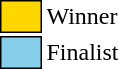<table class="toccolours" style="font-size: 100%; white-space: nowrap;">
<tr>
<td style="background:gold; border: 1px solid black;">      </td>
<td style="padding-right: 8px">Winner</td>
</tr>
<tr>
<td style="background:skyblue; border: 1px solid black">      </td>
<td>Finalist</td>
</tr>
</table>
